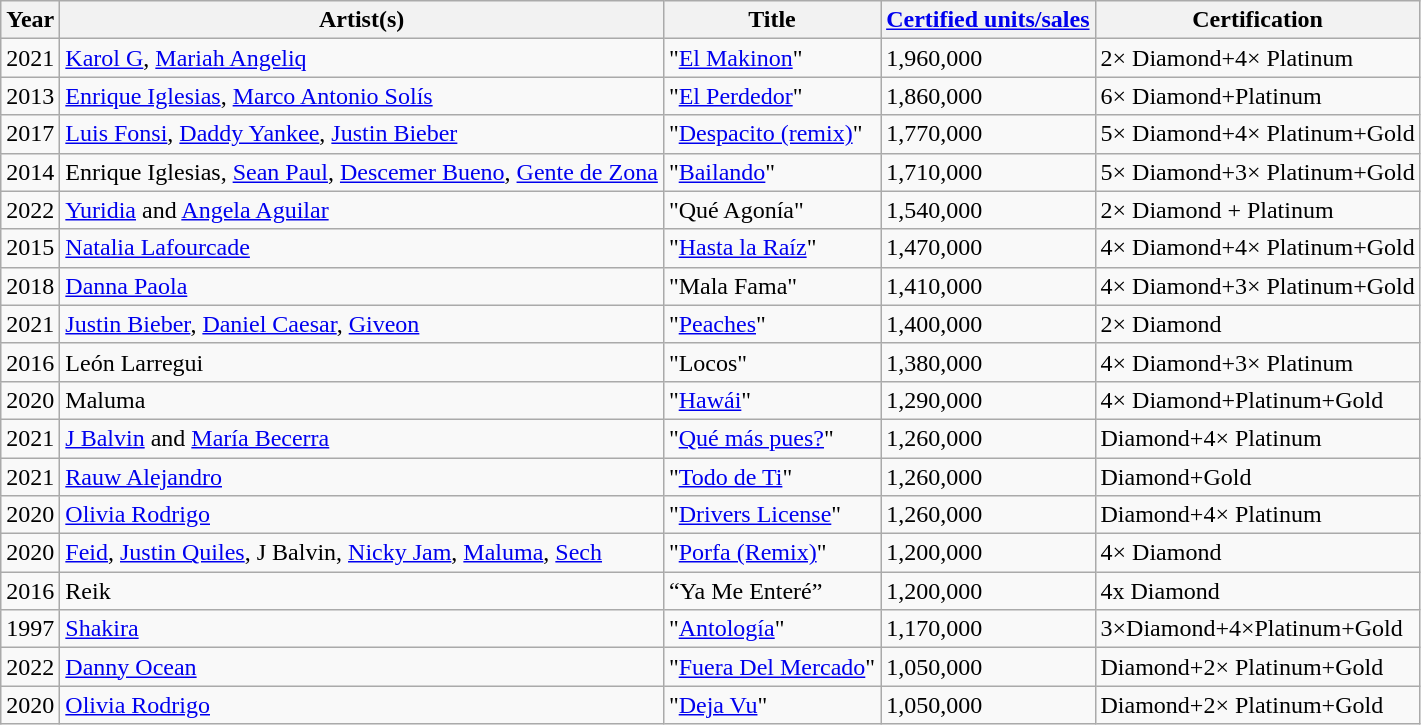<table class="wikitable">
<tr>
<th>Year</th>
<th>Artist(s)</th>
<th>Title</th>
<th><a href='#'>Certified units/sales</a></th>
<th>Certification</th>
</tr>
<tr>
<td>2021</td>
<td><a href='#'>Karol G</a>, <a href='#'>Mariah Angeliq</a></td>
<td>"<a href='#'>El Makinon</a>"</td>
<td>1,960,000</td>
<td>2× Diamond+4× Platinum</td>
</tr>
<tr>
<td>2013</td>
<td><a href='#'>Enrique Iglesias</a>, <a href='#'>Marco Antonio Solís</a></td>
<td>"<a href='#'>El Perdedor</a>"</td>
<td>1,860,000</td>
<td>6× Diamond+Platinum</td>
</tr>
<tr>
<td>2017</td>
<td><a href='#'>Luis Fonsi</a>, <a href='#'>Daddy Yankee</a>, <a href='#'>Justin Bieber</a></td>
<td>"<a href='#'>Despacito (remix)</a>"</td>
<td>1,770,000</td>
<td>5× Diamond+4× Platinum+Gold</td>
</tr>
<tr>
<td>2014</td>
<td>Enrique Iglesias, <a href='#'>Sean Paul</a>, <a href='#'>Descemer Bueno</a>, <a href='#'>Gente de Zona</a></td>
<td>"<a href='#'>Bailando</a>"</td>
<td>1,710,000</td>
<td>5× Diamond+3× Platinum+Gold</td>
</tr>
<tr>
<td>2022</td>
<td><a href='#'>Yuridia</a> and <a href='#'>Angela Aguilar</a></td>
<td>"Qué Agonía"</td>
<td>1,540,000</td>
<td>2× Diamond + Platinum</td>
</tr>
<tr>
<td>2015</td>
<td><a href='#'>Natalia Lafourcade</a></td>
<td>"<a href='#'>Hasta la Raíz</a>"</td>
<td>1,470,000</td>
<td>4× Diamond+4× Platinum+Gold</td>
</tr>
<tr>
<td>2018</td>
<td><a href='#'>Danna Paola</a></td>
<td>"Mala Fama"</td>
<td>1,410,000</td>
<td>4× Diamond+3× Platinum+Gold</td>
</tr>
<tr>
<td>2021</td>
<td><a href='#'>Justin Bieber</a>, <a href='#'>Daniel Caesar</a>, <a href='#'>Giveon</a></td>
<td>"<a href='#'>Peaches</a>"</td>
<td>1,400,000</td>
<td>2× Diamond</td>
</tr>
<tr>
<td>2016</td>
<td>León Larregui</td>
<td>"Locos"</td>
<td>1,380,000</td>
<td>4× Diamond+3× Platinum</td>
</tr>
<tr>
<td>2020</td>
<td>Maluma</td>
<td>"<a href='#'>Hawái</a>"</td>
<td>1,290,000</td>
<td>4× Diamond+Platinum+Gold</td>
</tr>
<tr>
<td>2021</td>
<td><a href='#'>J Balvin</a> and <a href='#'>María Becerra</a></td>
<td>"<a href='#'>Qué más pues?</a>"</td>
<td>1,260,000</td>
<td>Diamond+4× Platinum</td>
</tr>
<tr>
<td>2021</td>
<td><a href='#'>Rauw Alejandro</a></td>
<td>"<a href='#'>Todo de Ti</a>"</td>
<td>1,260,000</td>
<td>Diamond+Gold</td>
</tr>
<tr>
<td>2020</td>
<td><a href='#'>Olivia Rodrigo</a></td>
<td>"<a href='#'>Drivers License</a>"</td>
<td>1,260,000</td>
<td>Diamond+4× Platinum</td>
</tr>
<tr>
<td>2020</td>
<td><a href='#'>Feid</a>, <a href='#'>Justin Quiles</a>, J Balvin, <a href='#'>Nicky Jam</a>, <a href='#'>Maluma</a>, <a href='#'>Sech</a></td>
<td>"<a href='#'>Porfa (Remix)</a>"</td>
<td>1,200,000</td>
<td>4× Diamond</td>
</tr>
<tr>
<td>2016</td>
<td>Reik</td>
<td>“Ya Me Enteré”</td>
<td>1,200,000</td>
<td>4x Diamond</td>
</tr>
<tr>
<td>1997</td>
<td><a href='#'>Shakira</a></td>
<td>"<a href='#'>Antología</a>"</td>
<td>1,170,000</td>
<td>3×Diamond+4×Platinum+Gold</td>
</tr>
<tr>
<td>2022</td>
<td><a href='#'>Danny Ocean</a></td>
<td>"<a href='#'>Fuera Del Mercado</a>"</td>
<td>1,050,000</td>
<td>Diamond+2× Platinum+Gold</td>
</tr>
<tr>
<td>2020</td>
<td><a href='#'>Olivia Rodrigo</a></td>
<td>"<a href='#'>Deja Vu</a>"</td>
<td>1,050,000</td>
<td>Diamond+2× Platinum+Gold</td>
</tr>
</table>
